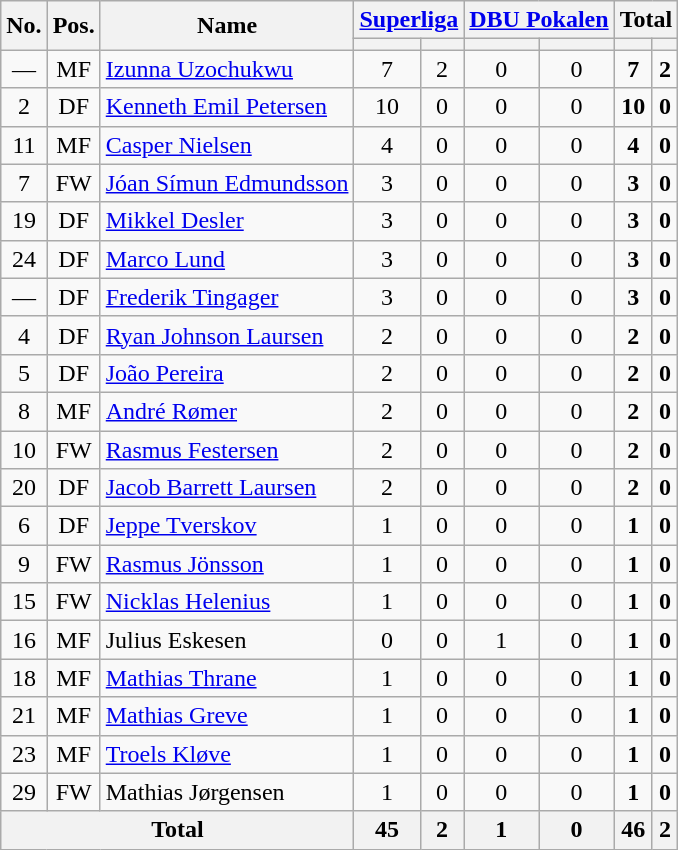<table class="wikitable sortable" style="text-align: center;">
<tr>
<th rowspan=2>No.</th>
<th rowspan=2>Pos.</th>
<th rowspan=2>Name</th>
<th colspan=2><a href='#'>Superliga</a></th>
<th colspan=2><a href='#'>DBU Pokalen</a></th>
<th colspan=2><strong>Total</strong></th>
</tr>
<tr>
<th></th>
<th></th>
<th></th>
<th></th>
<th></th>
<th></th>
</tr>
<tr>
<td>—</td>
<td>MF</td>
<td align=left> <a href='#'>Izunna Uzochukwu</a></td>
<td>7</td>
<td>2</td>
<td>0</td>
<td>0</td>
<td><strong>7</strong></td>
<td><strong>2</strong></td>
</tr>
<tr>
<td>2</td>
<td>DF</td>
<td align=left> <a href='#'>Kenneth Emil Petersen</a></td>
<td>10</td>
<td>0</td>
<td>0</td>
<td>0</td>
<td><strong>10</strong></td>
<td><strong>0</strong></td>
</tr>
<tr>
<td>11</td>
<td>MF</td>
<td align=left> <a href='#'>Casper Nielsen</a></td>
<td>4</td>
<td>0</td>
<td>0</td>
<td>0</td>
<td><strong>4</strong></td>
<td><strong>0</strong></td>
</tr>
<tr>
<td>7</td>
<td>FW</td>
<td align=left> <a href='#'>Jóan Símun Edmundsson</a></td>
<td>3</td>
<td>0</td>
<td>0</td>
<td>0</td>
<td><strong>3</strong></td>
<td><strong>0</strong></td>
</tr>
<tr>
<td>19</td>
<td>DF</td>
<td align=left> <a href='#'>Mikkel Desler</a></td>
<td>3</td>
<td>0</td>
<td>0</td>
<td>0</td>
<td><strong>3</strong></td>
<td><strong>0</strong></td>
</tr>
<tr>
<td>24</td>
<td>DF</td>
<td align=left> <a href='#'>Marco Lund</a></td>
<td>3</td>
<td>0</td>
<td>0</td>
<td>0</td>
<td><strong>3</strong></td>
<td><strong>0</strong></td>
</tr>
<tr>
<td>—</td>
<td>DF</td>
<td align=left> <a href='#'>Frederik Tingager</a></td>
<td>3</td>
<td>0</td>
<td>0</td>
<td>0</td>
<td><strong>3</strong></td>
<td><strong>0</strong></td>
</tr>
<tr>
<td>4</td>
<td>DF</td>
<td align=left> <a href='#'>Ryan Johnson Laursen</a></td>
<td>2</td>
<td>0</td>
<td>0</td>
<td>0</td>
<td><strong>2</strong></td>
<td><strong>0</strong></td>
</tr>
<tr>
<td>5</td>
<td>DF</td>
<td align=left> <a href='#'>João Pereira</a></td>
<td>2</td>
<td>0</td>
<td>0</td>
<td>0</td>
<td><strong>2</strong></td>
<td><strong>0</strong></td>
</tr>
<tr>
<td>8</td>
<td>MF</td>
<td align=left> <a href='#'>André Rømer</a></td>
<td>2</td>
<td>0</td>
<td>0</td>
<td>0</td>
<td><strong>2</strong></td>
<td><strong>0</strong></td>
</tr>
<tr>
<td>10</td>
<td>FW</td>
<td align=left> <a href='#'>Rasmus Festersen</a></td>
<td>2</td>
<td>0</td>
<td>0</td>
<td>0</td>
<td><strong>2</strong></td>
<td><strong>0</strong></td>
</tr>
<tr>
<td>20</td>
<td>DF</td>
<td align=left> <a href='#'>Jacob Barrett Laursen</a></td>
<td>2</td>
<td>0</td>
<td>0</td>
<td>0</td>
<td><strong>2</strong></td>
<td><strong>0</strong></td>
</tr>
<tr>
<td>6</td>
<td>DF</td>
<td align=left> <a href='#'>Jeppe Tverskov</a></td>
<td>1</td>
<td>0</td>
<td>0</td>
<td>0</td>
<td><strong>1</strong></td>
<td><strong>0</strong></td>
</tr>
<tr>
<td>9</td>
<td>FW</td>
<td align=left> <a href='#'>Rasmus Jönsson</a></td>
<td>1</td>
<td>0</td>
<td>0</td>
<td>0</td>
<td><strong>1</strong></td>
<td><strong>0</strong></td>
</tr>
<tr>
<td>15</td>
<td>FW</td>
<td align=left> <a href='#'>Nicklas Helenius</a></td>
<td>1</td>
<td>0</td>
<td>0</td>
<td>0</td>
<td><strong>1</strong></td>
<td><strong>0</strong></td>
</tr>
<tr>
<td>16</td>
<td>MF</td>
<td align=left> Julius Eskesen</td>
<td>0</td>
<td>0</td>
<td>1</td>
<td>0</td>
<td><strong>1</strong></td>
<td><strong>0</strong></td>
</tr>
<tr>
<td>18</td>
<td>MF</td>
<td align=left> <a href='#'>Mathias Thrane</a></td>
<td>1</td>
<td>0</td>
<td>0</td>
<td>0</td>
<td><strong>1</strong></td>
<td><strong>0</strong></td>
</tr>
<tr>
<td>21</td>
<td>MF</td>
<td align=left> <a href='#'>Mathias Greve</a></td>
<td>1</td>
<td>0</td>
<td>0</td>
<td>0</td>
<td><strong>1</strong></td>
<td><strong>0</strong></td>
</tr>
<tr>
<td>23</td>
<td>MF</td>
<td align=left> <a href='#'>Troels Kløve</a></td>
<td>1</td>
<td>0</td>
<td>0</td>
<td>0</td>
<td><strong>1</strong></td>
<td><strong>0</strong></td>
</tr>
<tr>
<td>29</td>
<td>FW</td>
<td align=left> Mathias Jørgensen</td>
<td>1</td>
<td>0</td>
<td>0</td>
<td>0</td>
<td><strong>1</strong></td>
<td><strong>0</strong></td>
</tr>
<tr>
<th colspan=3>Total</th>
<th>45</th>
<th>2</th>
<th>1</th>
<th>0</th>
<th>46</th>
<th>2</th>
</tr>
</table>
